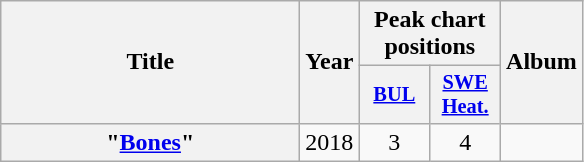<table class="wikitable plainrowheaders" style="text-align:center;">
<tr>
<th scope="col" rowspan="2" style="width:12em;">Title</th>
<th scope="col" rowspan="2" style="width:1em;">Year</th>
<th scope="col" colspan="2">Peak chart positions</th>
<th scope="col" rowspan="2">Album</th>
</tr>
<tr>
<th scope="col" style="width:3em;font-size:85%;"><a href='#'>BUL</a></th>
<th scope="col" style="width:3em;font-size:85%;"><a href='#'>SWE<br>Heat.</a><br></th>
</tr>
<tr>
<th scope="row">"<a href='#'>Bones</a>"</th>
<td>2018</td>
<td>3</td>
<td>4</td>
<td></td>
</tr>
</table>
